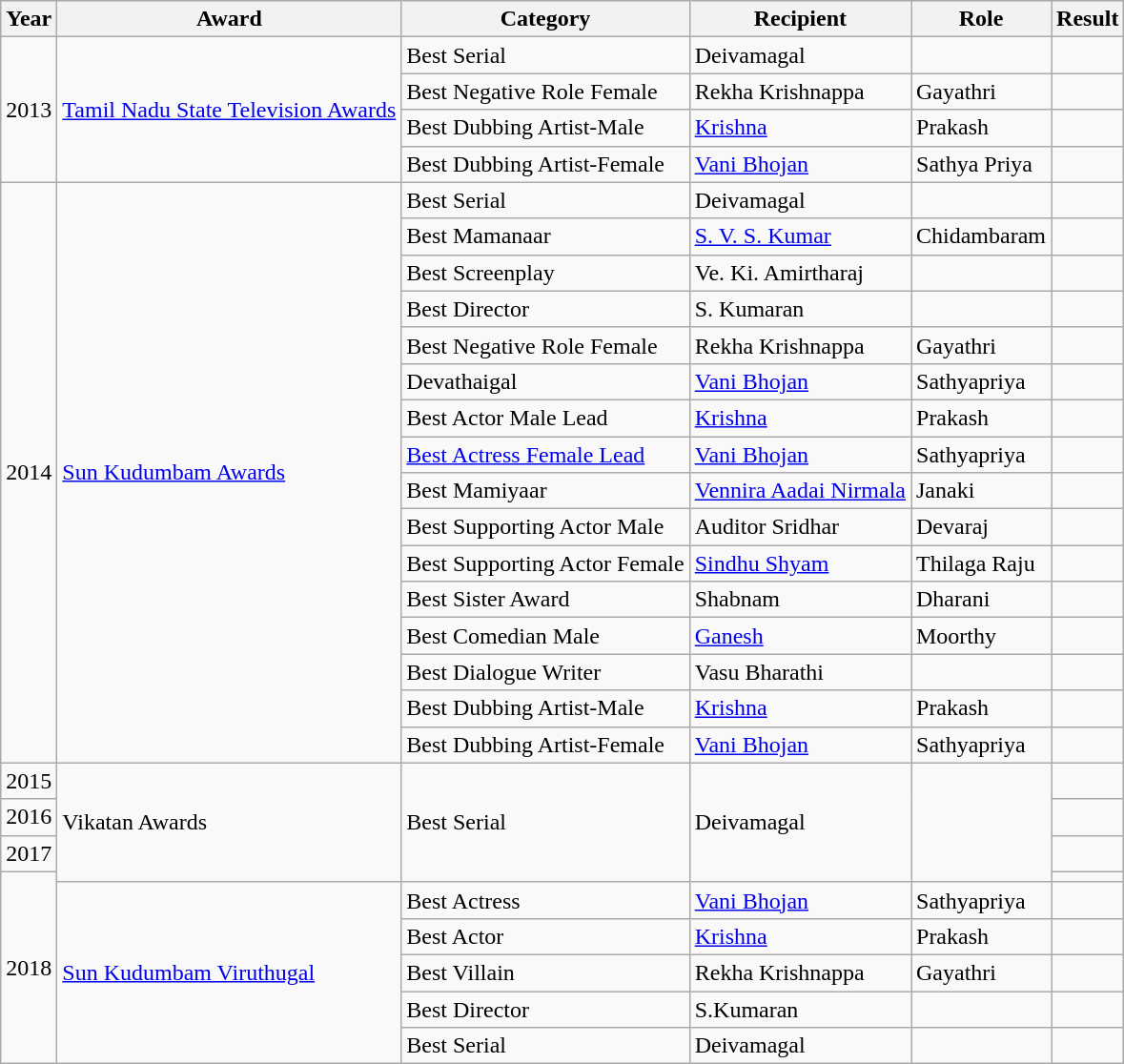<table class="wikitable">
<tr>
<th>Year</th>
<th>Award</th>
<th>Category</th>
<th>Recipient</th>
<th>Role</th>
<th>Result</th>
</tr>
<tr>
<td rowspan="4">2013</td>
<td rowspan="4"><a href='#'>Tamil Nadu State Television Awards</a></td>
<td>Best Serial</td>
<td>Deivamagal</td>
<td></td>
<td></td>
</tr>
<tr>
<td>Best Negative Role Female</td>
<td>Rekha Krishnappa</td>
<td>Gayathri</td>
<td></td>
</tr>
<tr>
<td>Best Dubbing Artist-Male</td>
<td><a href='#'>Krishna</a></td>
<td>Prakash</td>
<td></td>
</tr>
<tr>
<td>Best Dubbing Artist-Female</td>
<td><a href='#'>Vani Bhojan</a></td>
<td>Sathya Priya</td>
<td></td>
</tr>
<tr>
<td rowspan="16">2014</td>
<td rowspan="16"><a href='#'>Sun Kudumbam Awards</a></td>
<td>Best Serial</td>
<td>Deivamagal</td>
<td></td>
<td></td>
</tr>
<tr>
<td>Best Mamanaar</td>
<td><a href='#'>S. V. S. Kumar</a></td>
<td>Chidambaram</td>
<td></td>
</tr>
<tr>
<td>Best Screenplay</td>
<td>Ve. Ki. Amirtharaj</td>
<td></td>
<td></td>
</tr>
<tr>
<td>Best Director</td>
<td>S. Kumaran</td>
<td></td>
<td></td>
</tr>
<tr>
<td>Best Negative Role Female</td>
<td>Rekha Krishnappa</td>
<td>Gayathri</td>
<td></td>
</tr>
<tr>
<td>Devathaigal</td>
<td><a href='#'>Vani Bhojan</a></td>
<td>Sathyapriya</td>
<td></td>
</tr>
<tr>
<td>Best Actor Male Lead</td>
<td><a href='#'>Krishna</a></td>
<td>Prakash</td>
<td></td>
</tr>
<tr>
<td><a href='#'>Best Actress Female Lead</a></td>
<td><a href='#'>Vani Bhojan</a></td>
<td>Sathyapriya</td>
<td></td>
</tr>
<tr>
<td>Best Mamiyaar</td>
<td><a href='#'>Vennira Aadai Nirmala</a></td>
<td>Janaki</td>
<td></td>
</tr>
<tr>
<td>Best Supporting Actor Male</td>
<td>Auditor Sridhar</td>
<td>Devaraj</td>
<td></td>
</tr>
<tr>
<td>Best Supporting Actor Female</td>
<td><a href='#'>Sindhu Shyam</a></td>
<td>Thilaga Raju</td>
<td></td>
</tr>
<tr>
<td>Best Sister Award</td>
<td>Shabnam</td>
<td>Dharani</td>
<td></td>
</tr>
<tr>
<td>Best Comedian Male</td>
<td><a href='#'>Ganesh</a></td>
<td>Moorthy</td>
<td></td>
</tr>
<tr>
<td>Best Dialogue Writer</td>
<td>Vasu Bharathi</td>
<td></td>
<td></td>
</tr>
<tr>
<td>Best Dubbing Artist-Male</td>
<td><a href='#'>Krishna</a></td>
<td>Prakash</td>
<td></td>
</tr>
<tr>
<td>Best Dubbing Artist-Female</td>
<td><a href='#'>Vani Bhojan</a></td>
<td>Sathyapriya</td>
<td></td>
</tr>
<tr>
<td>2015</td>
<td rowspan="4">Vikatan Awards</td>
<td rowspan="4">Best Serial</td>
<td rowspan="4">Deivamagal</td>
<td rowspan="4"></td>
<td></td>
</tr>
<tr>
<td>2016</td>
<td></td>
</tr>
<tr>
<td>2017</td>
<td></td>
</tr>
<tr>
<td rowspan="6">2018</td>
<td></td>
</tr>
<tr>
<td rowspan="5"><a href='#'>Sun Kudumbam Viruthugal</a></td>
<td>Best Actress</td>
<td><a href='#'>Vani Bhojan</a></td>
<td>Sathyapriya</td>
<td></td>
</tr>
<tr>
<td>Best Actor</td>
<td><a href='#'>Krishna</a></td>
<td>Prakash</td>
<td></td>
</tr>
<tr>
<td>Best Villain</td>
<td>Rekha Krishnappa</td>
<td>Gayathri</td>
<td></td>
</tr>
<tr>
<td>Best Director</td>
<td>S.Kumaran</td>
<td></td>
<td></td>
</tr>
<tr>
<td>Best Serial</td>
<td>Deivamagal</td>
<td></td>
<td></td>
</tr>
</table>
